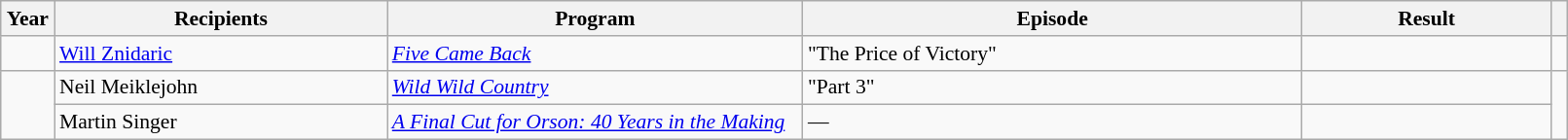<table class="wikitable plainrowheaders" style="font-size: 90%" width=85%>
<tr>
<th scope="col" style="width:2%;">Year</th>
<th scope="col" style="width:20%;">Recipients</th>
<th scope="col" style="width:25%;">Program</th>
<th scope="col" style="width:30%;">Episode</th>
<th scope="col" style="width:15%;">Result</th>
<th scope="col" class="unsortable" style="width:1%;"></th>
</tr>
<tr>
<td></td>
<td><a href='#'>Will Znidaric</a></td>
<td><em><a href='#'>Five Came Back</a></em></td>
<td>"The Price of Victory"</td>
<td></td>
<td></td>
</tr>
<tr>
<td rowspan="2"></td>
<td>Neil Meiklejohn</td>
<td><em><a href='#'>Wild Wild Country</a></em></td>
<td>"Part 3"</td>
<td></td>
<td rowspan="2"></td>
</tr>
<tr>
<td>Martin Singer</td>
<td><em><a href='#'>A Final Cut for Orson: 40 Years in the Making</a></em></td>
<td>—</td>
<td></td>
</tr>
</table>
